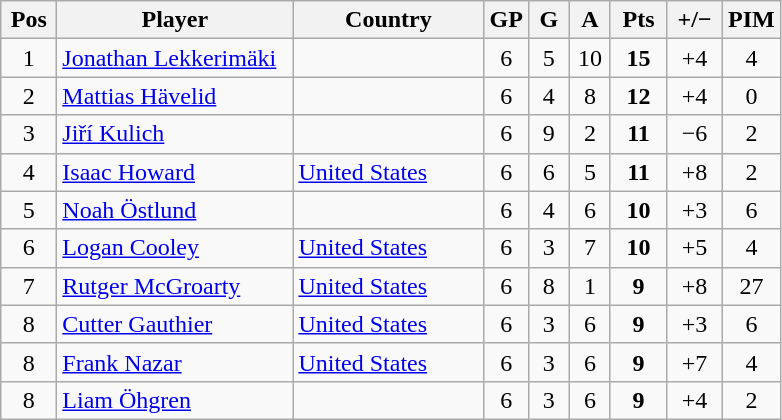<table class="wikitable sortable" style="text-align: center;">
<tr>
<th width=30>Pos</th>
<th width=150>Player</th>
<th width=120>Country</th>
<th width=20>GP</th>
<th width=20>G</th>
<th width=20>A</th>
<th width=30>Pts</th>
<th width=30>+/−</th>
<th width=30>PIM</th>
</tr>
<tr>
<td>1</td>
<td align=left><a href='#'>Jonathan Lekkerimäki</a></td>
<td align=left></td>
<td>6</td>
<td>5</td>
<td>10</td>
<td><strong>15</strong></td>
<td>+4</td>
<td>4</td>
</tr>
<tr>
<td>2</td>
<td align=left><a href='#'>Mattias Hävelid</a></td>
<td align=left></td>
<td>6</td>
<td>4</td>
<td>8</td>
<td><strong>12</strong></td>
<td>+4</td>
<td>0</td>
</tr>
<tr>
<td>3</td>
<td align=left><a href='#'>Jiří Kulich</a></td>
<td align=left></td>
<td>6</td>
<td>9</td>
<td>2</td>
<td><strong>11</strong></td>
<td>−6</td>
<td>2</td>
</tr>
<tr>
<td>4</td>
<td align=left><a href='#'>Isaac Howard</a></td>
<td align=left> <a href='#'>United States</a></td>
<td>6</td>
<td>6</td>
<td>5</td>
<td><strong>11</strong></td>
<td>+8</td>
<td>2</td>
</tr>
<tr>
<td>5</td>
<td align=left><a href='#'>Noah Östlund</a></td>
<td align=left></td>
<td>6</td>
<td>4</td>
<td>6</td>
<td><strong>10</strong></td>
<td>+3</td>
<td>6</td>
</tr>
<tr>
<td>6</td>
<td align=left><a href='#'>Logan Cooley</a></td>
<td align=left> <a href='#'>United States</a></td>
<td>6</td>
<td>3</td>
<td>7</td>
<td><strong>10</strong></td>
<td>+5</td>
<td>4</td>
</tr>
<tr>
<td>7</td>
<td align=left><a href='#'>Rutger McGroarty</a></td>
<td align=left> <a href='#'>United States</a></td>
<td>6</td>
<td>8</td>
<td>1</td>
<td><strong>9</strong></td>
<td>+8</td>
<td>27</td>
</tr>
<tr>
<td>8</td>
<td align=left><a href='#'>Cutter Gauthier</a></td>
<td align=left> <a href='#'>United States</a></td>
<td>6</td>
<td>3</td>
<td>6</td>
<td><strong>9</strong></td>
<td>+3</td>
<td>6</td>
</tr>
<tr>
<td>8</td>
<td align=left><a href='#'>Frank Nazar</a></td>
<td align=left> <a href='#'>United States</a></td>
<td>6</td>
<td>3</td>
<td>6</td>
<td><strong>9</strong></td>
<td>+7</td>
<td>4</td>
</tr>
<tr>
<td>8</td>
<td align=left><a href='#'>Liam Öhgren</a></td>
<td align=left></td>
<td>6</td>
<td>3</td>
<td>6</td>
<td><strong>9</strong></td>
<td>+4</td>
<td>2</td>
</tr>
</table>
